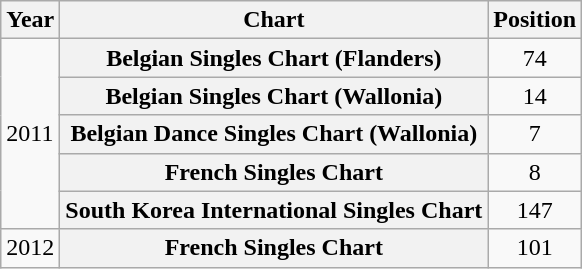<table class="wikitable plainrowheaders sortable">
<tr>
<th scope="col">Year</th>
<th scope="col">Chart</th>
<th scope="col">Position</th>
</tr>
<tr>
<td rowspan=5>2011</td>
<th scope="row">Belgian Singles Chart (Flanders)</th>
<td style="text-align:center;">74</td>
</tr>
<tr>
<th scope="row">Belgian Singles Chart (Wallonia)</th>
<td style="text-align:center;">14</td>
</tr>
<tr>
<th scope="row">Belgian Dance Singles Chart (Wallonia)</th>
<td style="text-align:center;">7</td>
</tr>
<tr>
<th scope="row">French Singles Chart</th>
<td style="text-align: center;">8</td>
</tr>
<tr>
<th scope="row">South Korea International Singles Chart</th>
<td style="text-align: center;">147</td>
</tr>
<tr>
<td>2012</td>
<th scope="row">French Singles Chart</th>
<td style="text-align: center;">101</td>
</tr>
</table>
